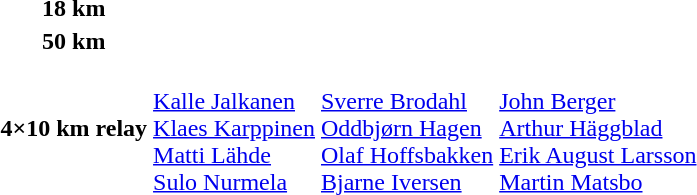<table>
<tr valign=top>
<th scope="row">18 km<br></th>
<td></td>
<td></td>
<td></td>
</tr>
<tr valign=top>
<th scope="row">50 km<br></th>
<td></td>
<td></td>
<td></td>
</tr>
<tr>
<th scope="row">4×10 km relay<br></th>
<td><br><a href='#'>Kalle Jalkanen</a><br><a href='#'>Klaes Karppinen</a><br><a href='#'>Matti Lähde</a><br><a href='#'>Sulo Nurmela</a></td>
<td><br><a href='#'>Sverre Brodahl</a><br><a href='#'>Oddbjørn Hagen</a><br><a href='#'>Olaf Hoffsbakken</a><br><a href='#'>Bjarne Iversen</a></td>
<td><br><a href='#'>John Berger</a><br><a href='#'>Arthur Häggblad</a><br><a href='#'>Erik August Larsson</a><br><a href='#'>Martin Matsbo</a></td>
</tr>
</table>
